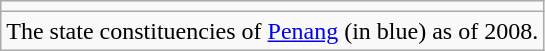<table class="wikitable">
<tr>
<td></td>
</tr>
<tr>
<td>The state constituencies of <a href='#'>Penang</a> (in blue) as of 2008.</td>
</tr>
</table>
